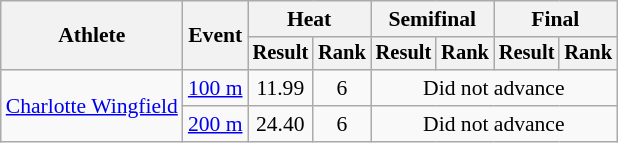<table class="wikitable" style="font-size:90%">
<tr>
<th rowspan=2>Athlete</th>
<th rowspan=2>Event</th>
<th colspan=2>Heat</th>
<th colspan=2>Semifinal</th>
<th colspan=2>Final</th>
</tr>
<tr style="font-size:95%">
<th>Result</th>
<th>Rank</th>
<th>Result</th>
<th>Rank</th>
<th>Result</th>
<th>Rank</th>
</tr>
<tr align=center>
<td align=left rowspan=2><a href='#'>Charlotte Wingfield</a></td>
<td align=left><a href='#'>100 m</a></td>
<td>11.99</td>
<td>6</td>
<td colspan=4>Did not advance</td>
</tr>
<tr align=center>
<td align=left><a href='#'>200 m</a></td>
<td>24.40</td>
<td>6</td>
<td colspan=4>Did not advance</td>
</tr>
</table>
